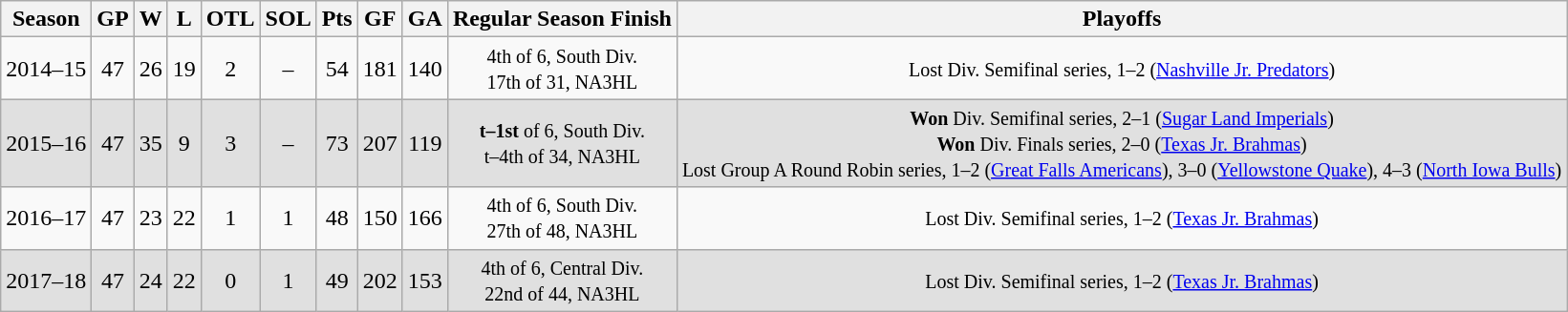<table class="wikitable" style="text-align:center">
<tr>
<th>Season</th>
<th>GP</th>
<th>W</th>
<th>L</th>
<th>OTL</th>
<th>SOL</th>
<th>Pts</th>
<th>GF</th>
<th>GA</th>
<th>Regular Season Finish</th>
<th>Playoffs</th>
</tr>
<tr>
<td>2014–15</td>
<td>47</td>
<td>26</td>
<td>19</td>
<td>2</td>
<td>–</td>
<td>54</td>
<td>181</td>
<td>140</td>
<td><small>4th of 6, South Div.<br>17th of 31, NA3HL</small></td>
<td><small>Lost Div. Semifinal series, 1–2 (<a href='#'>Nashville Jr. Predators</a>)</small></td>
</tr>
<tr bgcolor=e0e0e0>
<td>2015–16</td>
<td>47</td>
<td>35</td>
<td>9</td>
<td>3</td>
<td>–</td>
<td>73</td>
<td>207</td>
<td>119</td>
<td><small><strong>t–1st</strong> of 6, South Div.<br>t–4th of 34, NA3HL</small></td>
<td><small><strong>Won</strong> Div. Semifinal series, 2–1 (<a href='#'>Sugar Land Imperials</a>)<br><strong>Won</strong> Div. Finals series, 2–0 (<a href='#'>Texas Jr. Brahmas</a>)<br>Lost Group A Round Robin series, 1–2 (<a href='#'>Great Falls Americans</a>), 3–0 (<a href='#'>Yellowstone Quake</a>), 4–3 (<a href='#'>North Iowa Bulls</a>)</small></td>
</tr>
<tr>
<td>2016–17</td>
<td>47</td>
<td>23</td>
<td>22</td>
<td>1</td>
<td>1</td>
<td>48</td>
<td>150</td>
<td>166</td>
<td><small>4th of 6, South Div.<br>27th of 48, NA3HL</small></td>
<td><small>Lost Div. Semifinal series, 1–2 (<a href='#'>Texas Jr. Brahmas</a>)</small></td>
</tr>
<tr bgcolor=e0e0e0>
<td>2017–18</td>
<td>47</td>
<td>24</td>
<td>22</td>
<td>0</td>
<td>1</td>
<td>49</td>
<td>202</td>
<td>153</td>
<td><small>4th of 6, Central Div.<br>22nd of 44, NA3HL</small></td>
<td><small>Lost Div. Semifinal series, 1–2 (<a href='#'>Texas Jr. Brahmas</a>)</small></td>
</tr>
</table>
